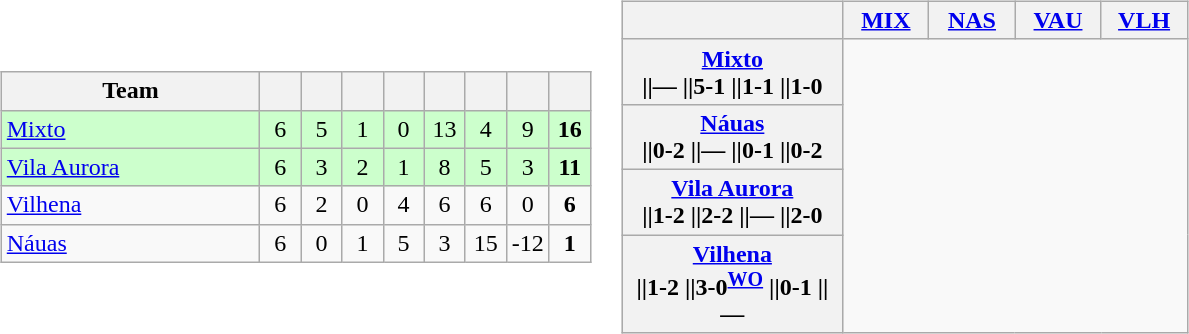<table>
<tr>
<td><br><table class="wikitable" style="text-align: center;">
<tr>
<th width=165>Team</th>
<th width=20></th>
<th width=20></th>
<th width=20></th>
<th width=20></th>
<th width=20></th>
<th width=20></th>
<th width=20></th>
<th width=20></th>
</tr>
<tr bgcolor=#CCFFCC>
<td align=left> <a href='#'>Mixto</a></td>
<td>6</td>
<td>5</td>
<td>1</td>
<td>0</td>
<td>13</td>
<td>4</td>
<td>9</td>
<td><strong>16</strong></td>
</tr>
<tr bgcolor=#CCFFCC>
<td align=left> <a href='#'>Vila Aurora</a></td>
<td>6</td>
<td>3</td>
<td>2</td>
<td>1</td>
<td>8</td>
<td>5</td>
<td>3</td>
<td><strong>11</strong></td>
</tr>
<tr>
<td align=left> <a href='#'>Vilhena</a></td>
<td>6</td>
<td>2</td>
<td>0</td>
<td>4</td>
<td>6</td>
<td>6</td>
<td>0</td>
<td><strong>6</strong></td>
</tr>
<tr>
<td align=left> <a href='#'>Náuas</a></td>
<td>6</td>
<td>0</td>
<td>1</td>
<td>5</td>
<td>3</td>
<td>15</td>
<td>-12</td>
<td><strong>1</strong></td>
</tr>
</table>
</td>
<td><br><table class="wikitable" style="text-align:center">
<tr>
<th width="140"> </th>
<th width="50"><a href='#'>MIX</a></th>
<th width="50"><a href='#'>NAS</a></th>
<th width="50"><a href='#'>VAU</a></th>
<th width="50"><a href='#'>VLH</a></th>
</tr>
<tr>
<th><a href='#'>Mixto</a><br> ||—
 ||5-1
 ||1-1
 ||1-0</th>
</tr>
<tr>
<th><a href='#'>Náuas</a><br> ||0-2
 ||—
 ||0-1
 ||0-2</th>
</tr>
<tr>
<th><a href='#'>Vila Aurora</a><br> ||1-2
 ||2-2
 ||—
 ||2-0</th>
</tr>
<tr>
<th><a href='#'>Vilhena</a><br> ||1-2
 ||3-0<sup><a href='#'>WO</a></sup>
 ||0-1
 ||—</th>
</tr>
</table>
</td>
</tr>
</table>
